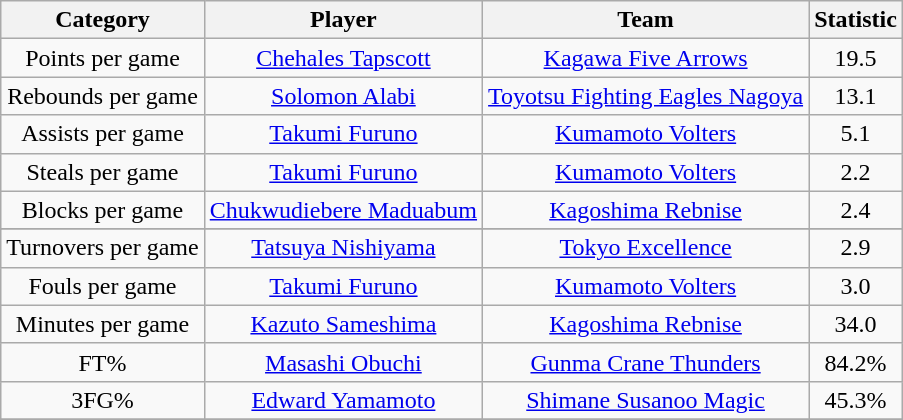<table class="wikitable" style="text-align:center">
<tr>
<th>Category</th>
<th>Player</th>
<th>Team</th>
<th>Statistic</th>
</tr>
<tr>
<td>Points per game</td>
<td><a href='#'>Chehales Tapscott</a></td>
<td><a href='#'>Kagawa Five Arrows</a></td>
<td>19.5</td>
</tr>
<tr>
<td>Rebounds per game</td>
<td><a href='#'>Solomon Alabi</a></td>
<td><a href='#'>Toyotsu Fighting Eagles Nagoya</a></td>
<td>13.1</td>
</tr>
<tr>
<td>Assists per game</td>
<td><a href='#'>Takumi Furuno</a></td>
<td><a href='#'>Kumamoto Volters</a></td>
<td>5.1</td>
</tr>
<tr>
<td>Steals per game</td>
<td><a href='#'>Takumi Furuno</a></td>
<td><a href='#'>Kumamoto Volters</a></td>
<td>2.2</td>
</tr>
<tr>
<td>Blocks per game</td>
<td><a href='#'>Chukwudiebere Maduabum</a></td>
<td><a href='#'>Kagoshima Rebnise</a></td>
<td>2.4</td>
</tr>
<tr>
</tr>
<tr>
<td>Turnovers per game</td>
<td><a href='#'>Tatsuya Nishiyama</a></td>
<td><a href='#'>Tokyo Excellence</a></td>
<td>2.9</td>
</tr>
<tr>
<td>Fouls per game</td>
<td><a href='#'>Takumi Furuno</a></td>
<td><a href='#'>Kumamoto Volters</a></td>
<td>3.0</td>
</tr>
<tr>
<td>Minutes per game</td>
<td><a href='#'>Kazuto Sameshima</a></td>
<td><a href='#'>Kagoshima Rebnise</a></td>
<td>34.0</td>
</tr>
<tr>
<td>FT%</td>
<td><a href='#'>Masashi Obuchi</a></td>
<td><a href='#'>Gunma Crane Thunders</a></td>
<td>84.2%</td>
</tr>
<tr>
<td>3FG%</td>
<td><a href='#'>Edward Yamamoto</a></td>
<td><a href='#'>Shimane Susanoo Magic</a></td>
<td>45.3%</td>
</tr>
<tr>
</tr>
</table>
